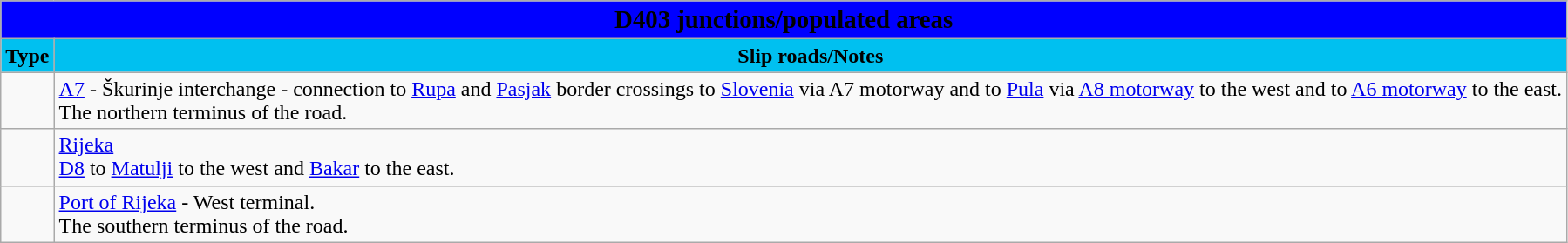<table class="wikitable">
<tr>
<td colspan=2 bgcolor=blue align=center style=margin-top:15><span><big><strong>D403 junctions/populated areas</strong></big></span></td>
</tr>
<tr>
<td align=center bgcolor=00c0f0><strong>Type</strong></td>
<td align=center bgcolor=00c0f0><strong>Slip roads/Notes</strong></td>
</tr>
<tr>
<td></td>
<td> <a href='#'>A7</a> - Škurinje interchange - connection to <a href='#'>Rupa</a> and <a href='#'>Pasjak</a> border crossings to <a href='#'>Slovenia</a> via A7 motorway and to <a href='#'>Pula</a> via <a href='#'>A8 motorway</a> to the west and to <a href='#'>A6 motorway</a> to the east.<br>The northern terminus of the road.</td>
</tr>
<tr>
<td></td>
<td><a href='#'>Rijeka</a><br> <a href='#'>D8</a> to <a href='#'>Matulji</a> to the west and <a href='#'>Bakar</a> to the east.</td>
</tr>
<tr>
<td></td>
<td><a href='#'>Port of Rijeka</a> - West terminal.<br>The southern terminus of the road.</td>
</tr>
</table>
